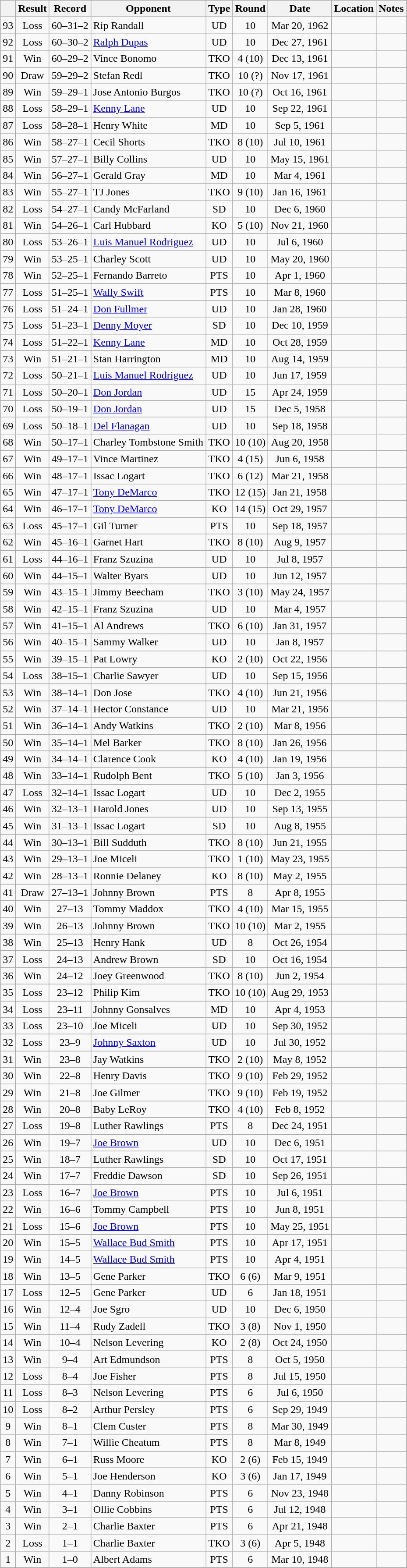<table class="wikitable" style="text-align:center">
<tr>
<th></th>
<th>Result</th>
<th>Record</th>
<th>Opponent</th>
<th>Type</th>
<th>Round</th>
<th>Date</th>
<th>Location</th>
<th>Notes</th>
</tr>
<tr>
<td>93</td>
<td>Loss</td>
<td>60–31–2</td>
<td style="text-align:left;">Rip Randall</td>
<td>UD</td>
<td>10</td>
<td>Mar 20, 1962</td>
<td style="text-align:left;"></td>
<td></td>
</tr>
<tr>
<td>92</td>
<td>Loss</td>
<td>60–30–2</td>
<td style="text-align:left;"><a href='#'>Ralph Dupas</a></td>
<td>UD</td>
<td>10</td>
<td>Dec 27, 1961</td>
<td style="text-align:left;"></td>
<td></td>
</tr>
<tr>
<td>91</td>
<td>Win</td>
<td>60–29–2</td>
<td style="text-align:left;">Vince Bonomo</td>
<td>TKO</td>
<td>4 (10)</td>
<td>Dec 13, 1961</td>
<td style="text-align:left;"></td>
<td></td>
</tr>
<tr>
<td>90</td>
<td>Draw</td>
<td>59–29–2</td>
<td style="text-align:left;">Stefan Redl</td>
<td>TKO</td>
<td>10 (?)</td>
<td>Nov 17, 1961</td>
<td style="text-align:left;"></td>
<td></td>
</tr>
<tr>
<td>89</td>
<td>Win</td>
<td>59–29–1</td>
<td style="text-align:left;">Jose Antonio Burgos</td>
<td>TKO</td>
<td>10 (?)</td>
<td>Oct 16, 1961</td>
<td style="text-align:left;"></td>
<td></td>
</tr>
<tr>
<td>88</td>
<td>Loss</td>
<td>58–29–1</td>
<td style="text-align:left;"><a href='#'>Kenny Lane</a></td>
<td>UD</td>
<td>10</td>
<td>Sep 22, 1961</td>
<td style="text-align:left;"></td>
<td></td>
</tr>
<tr>
<td>87</td>
<td>Loss</td>
<td>58–28–1</td>
<td style="text-align:left;">Henry White</td>
<td>MD</td>
<td>10</td>
<td>Sep 5, 1961</td>
<td style="text-align:left;"></td>
<td></td>
</tr>
<tr>
<td>86</td>
<td>Win</td>
<td>58–27–1</td>
<td style="text-align:left;">Cecil Shorts</td>
<td>TKO</td>
<td>8 (10)</td>
<td>Jul 10, 1961</td>
<td style="text-align:left;"></td>
<td></td>
</tr>
<tr>
<td>85</td>
<td>Win</td>
<td>57–27–1</td>
<td style="text-align:left;">Billy Collins</td>
<td>UD</td>
<td>10</td>
<td>May 15, 1961</td>
<td style="text-align:left;"></td>
<td></td>
</tr>
<tr>
<td>84</td>
<td>Win</td>
<td>56–27–1</td>
<td style="text-align:left;">Gerald Gray</td>
<td>MD</td>
<td>10</td>
<td>Mar 4, 1961</td>
<td style="text-align:left;"></td>
<td></td>
</tr>
<tr>
<td>83</td>
<td>Win</td>
<td>55–27–1</td>
<td style="text-align:left;">TJ Jones</td>
<td>TKO</td>
<td>9 (10)</td>
<td>Jan 16, 1961</td>
<td style="text-align:left;"></td>
<td></td>
</tr>
<tr>
<td>82</td>
<td>Loss</td>
<td>54–27–1</td>
<td style="text-align:left;">Candy McFarland</td>
<td>SD</td>
<td>10</td>
<td>Dec 6, 1960</td>
<td style="text-align:left;"></td>
<td></td>
</tr>
<tr>
<td>81</td>
<td>Win</td>
<td>54–26–1</td>
<td style="text-align:left;">Carl Hubbard</td>
<td>KO</td>
<td>5 (10)</td>
<td>Nov 21, 1960</td>
<td style="text-align:left;"></td>
<td></td>
</tr>
<tr>
<td>80</td>
<td>Loss</td>
<td>53–26–1</td>
<td style="text-align:left;"><a href='#'>Luis Manuel Rodriguez</a></td>
<td>UD</td>
<td>10</td>
<td>Jul 6, 1960</td>
<td style="text-align:left;"></td>
<td></td>
</tr>
<tr>
<td>79</td>
<td>Win</td>
<td>53–25–1</td>
<td style="text-align:left;">Charley Scott</td>
<td>UD</td>
<td>10</td>
<td>May 20, 1960</td>
<td style="text-align:left;"></td>
<td></td>
</tr>
<tr>
<td>78</td>
<td>Win</td>
<td>52–25–1</td>
<td style="text-align:left;">Fernando Barreto</td>
<td>PTS</td>
<td>10</td>
<td>Apr 1, 1960</td>
<td style="text-align:left;"></td>
<td></td>
</tr>
<tr>
<td>77</td>
<td>Loss</td>
<td>51–25–1</td>
<td style="text-align:left;"><a href='#'>Wally Swift</a></td>
<td>PTS</td>
<td>10</td>
<td>Mar 8, 1960</td>
<td style="text-align:left;"></td>
<td></td>
</tr>
<tr>
<td>76</td>
<td>Loss</td>
<td>51–24–1</td>
<td style="text-align:left;"><a href='#'>Don Fullmer</a></td>
<td>UD</td>
<td>10</td>
<td>Jan 28, 1960</td>
<td style="text-align:left;"></td>
<td></td>
</tr>
<tr>
<td>75</td>
<td>Loss</td>
<td>51–23–1</td>
<td style="text-align:left;"><a href='#'>Denny Moyer</a></td>
<td>SD</td>
<td>10</td>
<td>Dec 10, 1959</td>
<td style="text-align:left;"></td>
<td></td>
</tr>
<tr>
<td>74</td>
<td>Loss</td>
<td>51–22–1</td>
<td style="text-align:left;"><a href='#'>Kenny Lane</a></td>
<td>MD</td>
<td>10</td>
<td>Oct 28, 1959</td>
<td style="text-align:left;"></td>
<td></td>
</tr>
<tr>
<td>73</td>
<td>Win</td>
<td>51–21–1</td>
<td style="text-align:left;">Stan Harrington</td>
<td>MD</td>
<td>10</td>
<td>Aug 14, 1959</td>
<td style="text-align:left;"></td>
<td></td>
</tr>
<tr>
<td>72</td>
<td>Loss</td>
<td>50–21–1</td>
<td style="text-align:left;"><a href='#'>Luis Manuel Rodriguez</a></td>
<td>UD</td>
<td>10</td>
<td>Jun 17, 1959</td>
<td style="text-align:left;"></td>
<td></td>
</tr>
<tr>
<td>71</td>
<td>Loss</td>
<td>50–20–1</td>
<td style="text-align:left;"><a href='#'>Don Jordan</a></td>
<td>UD</td>
<td>15</td>
<td>Apr 24, 1959</td>
<td style="text-align:left;"></td>
<td style="text-align:left;"></td>
</tr>
<tr>
<td>70</td>
<td>Loss</td>
<td>50–19–1</td>
<td style="text-align:left;"><a href='#'>Don Jordan</a></td>
<td>UD</td>
<td>15</td>
<td>Dec 5, 1958</td>
<td style="text-align:left;"></td>
<td style="text-align:left;"></td>
</tr>
<tr>
<td>69</td>
<td>Loss</td>
<td>50–18–1</td>
<td style="text-align:left;"><a href='#'>Del Flanagan</a></td>
<td>UD</td>
<td>10</td>
<td>Sep 18, 1958</td>
<td style="text-align:left;"></td>
<td></td>
</tr>
<tr>
<td>68</td>
<td>Win</td>
<td>50–17–1</td>
<td style="text-align:left;">Charley Tombstone Smith</td>
<td>TKO</td>
<td>10 (10)</td>
<td>Aug 20, 1958</td>
<td style="text-align:left;"></td>
<td></td>
</tr>
<tr>
<td>67</td>
<td>Win</td>
<td>49–17–1</td>
<td style="text-align:left;">Vince Martinez</td>
<td>TKO</td>
<td>4 (15)</td>
<td>Jun 6, 1958</td>
<td style="text-align:left;"></td>
<td style="text-align:left;"></td>
</tr>
<tr>
<td>66</td>
<td>Win</td>
<td>48–17–1</td>
<td style="text-align:left;">Issac Logart</td>
<td>TKO</td>
<td>6 (12)</td>
<td>Mar 21, 1958</td>
<td style="text-align:left;"></td>
<td></td>
</tr>
<tr>
<td>65</td>
<td>Win</td>
<td>47–17–1</td>
<td style="text-align:left;"><a href='#'>Tony DeMarco</a></td>
<td>TKO</td>
<td>12 (15)</td>
<td>Jan 21, 1958</td>
<td style="text-align:left;"></td>
<td style="text-align:left;"></td>
</tr>
<tr>
<td>64</td>
<td>Win</td>
<td>46–17–1</td>
<td style="text-align:left;"><a href='#'>Tony DeMarco</a></td>
<td>KO</td>
<td>14 (15)</td>
<td>Oct 29, 1957</td>
<td style="text-align:left;"></td>
<td style="text-align:left;"></td>
</tr>
<tr>
<td>63</td>
<td>Loss</td>
<td>45–17–1</td>
<td style="text-align:left;">Gil Turner</td>
<td>PTS</td>
<td>10</td>
<td>Sep 18, 1957</td>
<td style="text-align:left;"></td>
<td></td>
</tr>
<tr>
<td>62</td>
<td>Win</td>
<td>45–16–1</td>
<td style="text-align:left;">Garnet Hart</td>
<td>TKO</td>
<td>8 (10)</td>
<td>Aug 9, 1957</td>
<td style="text-align:left;"></td>
<td></td>
</tr>
<tr>
<td>61</td>
<td>Loss</td>
<td>44–16–1</td>
<td style="text-align:left;">Franz Szuzina</td>
<td>UD</td>
<td>10</td>
<td>Jul 8, 1957</td>
<td style="text-align:left;"></td>
<td></td>
</tr>
<tr>
<td>60</td>
<td>Win</td>
<td>44–15–1</td>
<td style="text-align:left;">Walter Byars</td>
<td>UD</td>
<td>10</td>
<td>Jun 12, 1957</td>
<td style="text-align:left;"></td>
<td></td>
</tr>
<tr>
<td>59</td>
<td>Win</td>
<td>43–15–1</td>
<td style="text-align:left;">Jimmy Beecham</td>
<td>TKO</td>
<td>3 (10)</td>
<td>May 24, 1957</td>
<td style="text-align:left;"></td>
<td></td>
</tr>
<tr>
<td>58</td>
<td>Win</td>
<td>42–15–1</td>
<td style="text-align:left;">Franz Szuzina</td>
<td>UD</td>
<td>10</td>
<td>Mar 4, 1957</td>
<td style="text-align:left;"></td>
<td></td>
</tr>
<tr>
<td>57</td>
<td>Win</td>
<td>41–15–1</td>
<td style="text-align:left;">Al Andrews</td>
<td>TKO</td>
<td>6 (10)</td>
<td>Jan 31, 1957</td>
<td style="text-align:left;"></td>
<td></td>
</tr>
<tr>
<td>56</td>
<td>Win</td>
<td>40–15–1</td>
<td style="text-align:left;">Sammy Walker</td>
<td>UD</td>
<td>10</td>
<td>Jan 8, 1957</td>
<td style="text-align:left;"></td>
<td></td>
</tr>
<tr>
<td>55</td>
<td>Win</td>
<td>39–15–1</td>
<td style="text-align:left;">Pat Lowry</td>
<td>KO</td>
<td>2 (10)</td>
<td>Oct 22, 1956</td>
<td style="text-align:left;"></td>
<td></td>
</tr>
<tr>
<td>54</td>
<td>Loss</td>
<td>38–15–1</td>
<td style="text-align:left;">Charlie Sawyer</td>
<td>UD</td>
<td>10</td>
<td>Sep 15, 1956</td>
<td style="text-align:left;"></td>
<td></td>
</tr>
<tr>
<td>53</td>
<td>Win</td>
<td>38–14–1</td>
<td style="text-align:left;">Don Jose</td>
<td>TKO</td>
<td>4 (10)</td>
<td>Jun 21, 1956</td>
<td style="text-align:left;"></td>
<td></td>
</tr>
<tr>
<td>52</td>
<td>Win</td>
<td>37–14–1</td>
<td style="text-align:left;">Hector Constance</td>
<td>UD</td>
<td>10</td>
<td>Mar 21, 1956</td>
<td style="text-align:left;"></td>
<td></td>
</tr>
<tr>
<td>51</td>
<td>Win</td>
<td>36–14–1</td>
<td style="text-align:left;">Andy Watkins</td>
<td>TKO</td>
<td>2 (10)</td>
<td>Mar 8, 1956</td>
<td style="text-align:left;"></td>
<td></td>
</tr>
<tr>
<td>50</td>
<td>Win</td>
<td>35–14–1</td>
<td style="text-align:left;">Mel Barker</td>
<td>TKO</td>
<td>8 (10)</td>
<td>Jan 26, 1956</td>
<td style="text-align:left;"></td>
<td></td>
</tr>
<tr>
<td>49</td>
<td>Win</td>
<td>34–14–1</td>
<td style="text-align:left;">Clarence Cook</td>
<td>KO</td>
<td>4 (10)</td>
<td>Jan 19, 1956</td>
<td style="text-align:left;"></td>
<td></td>
</tr>
<tr>
<td>48</td>
<td>Win</td>
<td>33–14–1</td>
<td style="text-align:left;">Rudolph Bent</td>
<td>TKO</td>
<td>5 (10)</td>
<td>Jan 3, 1956</td>
<td style="text-align:left;"></td>
<td></td>
</tr>
<tr>
<td>47</td>
<td>Loss</td>
<td>32–14–1</td>
<td style="text-align:left;">Issac Logart</td>
<td>UD</td>
<td>10</td>
<td>Dec 2, 1955</td>
<td style="text-align:left;"></td>
<td></td>
</tr>
<tr>
<td>46</td>
<td>Win</td>
<td>32–13–1</td>
<td style="text-align:left;">Harold Jones</td>
<td>UD</td>
<td>10</td>
<td>Sep 13, 1955</td>
<td style="text-align:left;"></td>
<td></td>
</tr>
<tr>
<td>45</td>
<td>Win</td>
<td>31–13–1</td>
<td style="text-align:left;">Issac Logart</td>
<td>SD</td>
<td>10</td>
<td>Aug 8, 1955</td>
<td style="text-align:left;"></td>
<td></td>
</tr>
<tr>
<td>44</td>
<td>Win</td>
<td>30–13–1</td>
<td style="text-align:left;">Bill Sudduth</td>
<td>TKO</td>
<td>8 (10)</td>
<td>Jun 21, 1955</td>
<td style="text-align:left;"></td>
<td></td>
</tr>
<tr>
<td>43</td>
<td>Win</td>
<td>29–13–1</td>
<td style="text-align:left;">Joe Miceli</td>
<td>TKO</td>
<td>1 (10)</td>
<td>May 23, 1955</td>
<td style="text-align:left;"></td>
<td></td>
</tr>
<tr>
<td>42</td>
<td>Win</td>
<td>28–13–1</td>
<td style="text-align:left;">Ronnie Delaney</td>
<td>KO</td>
<td>8 (10)</td>
<td>May 2, 1955</td>
<td style="text-align:left;"></td>
<td></td>
</tr>
<tr>
<td>41</td>
<td>Draw</td>
<td>27–13–1</td>
<td style="text-align:left;">Johnny Brown</td>
<td>PTS</td>
<td>8</td>
<td>Apr 8, 1955</td>
<td style="text-align:left;"></td>
<td></td>
</tr>
<tr>
<td>40</td>
<td>Win</td>
<td>27–13</td>
<td style="text-align:left;">Tommy Maddox</td>
<td>TKO</td>
<td>4 (10)</td>
<td>Mar 15, 1955</td>
<td style="text-align:left;"></td>
<td></td>
</tr>
<tr>
<td>39</td>
<td>Win</td>
<td>26–13</td>
<td style="text-align:left;">Johnny Brown</td>
<td>TKO</td>
<td>10 (10)</td>
<td>Mar 2, 1955</td>
<td style="text-align:left;"></td>
<td></td>
</tr>
<tr>
<td>38</td>
<td>Win</td>
<td>25–13</td>
<td style="text-align:left;">Henry Hank</td>
<td>UD</td>
<td>8</td>
<td>Oct 26, 1954</td>
<td style="text-align:left;"></td>
<td></td>
</tr>
<tr>
<td>37</td>
<td>Loss</td>
<td>24–13</td>
<td style="text-align:left;">Andrew Brown</td>
<td>SD</td>
<td>10</td>
<td>Oct 16, 1954</td>
<td style="text-align:left;"></td>
<td></td>
</tr>
<tr>
<td>36</td>
<td>Win</td>
<td>24–12</td>
<td style="text-align:left;">Joey Greenwood</td>
<td>TKO</td>
<td>8 (10)</td>
<td>Jun 2, 1954</td>
<td style="text-align:left;"></td>
<td></td>
</tr>
<tr>
<td>35</td>
<td>Loss</td>
<td>23–12</td>
<td style="text-align:left;">Philip Kim</td>
<td>TKO</td>
<td>10 (10)</td>
<td>Aug 29, 1953</td>
<td style="text-align:left;"></td>
<td></td>
</tr>
<tr>
<td>34</td>
<td>Loss</td>
<td>23–11</td>
<td style="text-align:left;">Johnny Gonsalves</td>
<td>MD</td>
<td>10</td>
<td>Apr 4, 1953</td>
<td style="text-align:left;"></td>
<td></td>
</tr>
<tr>
<td>33</td>
<td>Loss</td>
<td>23–10</td>
<td style="text-align:left;">Joe Miceli</td>
<td>UD</td>
<td>10</td>
<td>Sep 30, 1952</td>
<td style="text-align:left;"></td>
<td></td>
</tr>
<tr>
<td>32</td>
<td>Loss</td>
<td>23–9</td>
<td style="text-align:left;"><a href='#'>Johnny Saxton</a></td>
<td>UD</td>
<td>10</td>
<td>Jul 30, 1952</td>
<td style="text-align:left;"></td>
<td></td>
</tr>
<tr>
<td>31</td>
<td>Win</td>
<td>23–8</td>
<td style="text-align:left;">Jay Watkins</td>
<td>TKO</td>
<td>2 (10)</td>
<td>May 8, 1952</td>
<td style="text-align:left;"></td>
<td></td>
</tr>
<tr>
<td>30</td>
<td>Win</td>
<td>22–8</td>
<td style="text-align:left;">Henry Davis</td>
<td>TKO</td>
<td>9 (10)</td>
<td>Feb 29, 1952</td>
<td style="text-align:left;"></td>
<td></td>
</tr>
<tr>
<td>29</td>
<td>Win</td>
<td>21–8</td>
<td style="text-align:left;">Joe Gilmer</td>
<td>TKO</td>
<td>9 (10)</td>
<td>Feb 19, 1952</td>
<td style="text-align:left;"></td>
<td></td>
</tr>
<tr>
<td>28</td>
<td>Win</td>
<td>20–8</td>
<td style="text-align:left;">Baby LeRoy</td>
<td>TKO</td>
<td>4 (10)</td>
<td>Feb 8, 1952</td>
<td style="text-align:left;"></td>
<td></td>
</tr>
<tr>
<td>27</td>
<td>Loss</td>
<td>19–8</td>
<td style="text-align:left;">Luther Rawlings</td>
<td>PTS</td>
<td>8</td>
<td>Dec 24, 1951</td>
<td style="text-align:left;"></td>
<td></td>
</tr>
<tr>
<td>26</td>
<td>Win</td>
<td>19–7</td>
<td style="text-align:left;"><a href='#'>Joe Brown</a></td>
<td>UD</td>
<td>10</td>
<td>Dec 6, 1951</td>
<td style="text-align:left;"></td>
<td></td>
</tr>
<tr>
<td>25</td>
<td>Win</td>
<td>18–7</td>
<td style="text-align:left;">Luther Rawlings</td>
<td>SD</td>
<td>10</td>
<td>Oct 17, 1951</td>
<td style="text-align:left;"></td>
<td></td>
</tr>
<tr>
<td>24</td>
<td>Win</td>
<td>17–7</td>
<td style="text-align:left;">Freddie Dawson</td>
<td>SD</td>
<td>10</td>
<td>Sep 26, 1951</td>
<td style="text-align:left;"></td>
<td></td>
</tr>
<tr>
<td>23</td>
<td>Loss</td>
<td>16–7</td>
<td style="text-align:left;"><a href='#'>Joe Brown</a></td>
<td>PTS</td>
<td>10</td>
<td>Jul 6, 1951</td>
<td style="text-align:left;"></td>
<td></td>
</tr>
<tr>
<td>22</td>
<td>Win</td>
<td>16–6</td>
<td style="text-align:left;">Tommy Campbell</td>
<td>PTS</td>
<td>10</td>
<td>Jun 8, 1951</td>
<td style="text-align:left;"></td>
<td></td>
</tr>
<tr>
<td>21</td>
<td>Loss</td>
<td>15–6</td>
<td style="text-align:left;"><a href='#'>Joe Brown</a></td>
<td>PTS</td>
<td>10</td>
<td>May 25, 1951</td>
<td style="text-align:left;"></td>
<td></td>
</tr>
<tr>
<td>20</td>
<td>Win</td>
<td>15–5</td>
<td style="text-align:left;"><a href='#'>Wallace Bud Smith</a></td>
<td>PTS</td>
<td>10</td>
<td>Apr 17, 1951</td>
<td style="text-align:left;"></td>
<td></td>
</tr>
<tr>
<td>19</td>
<td>Win</td>
<td>14–5</td>
<td style="text-align:left;"><a href='#'>Wallace Bud Smith</a></td>
<td>PTS</td>
<td>10</td>
<td>Apr 4, 1951</td>
<td style="text-align:left;"></td>
<td></td>
</tr>
<tr>
<td>18</td>
<td>Win</td>
<td>13–5</td>
<td style="text-align:left;">Gene Parker</td>
<td>TKO</td>
<td>6 (6)</td>
<td>Mar 9, 1951</td>
<td style="text-align:left;"></td>
<td></td>
</tr>
<tr>
<td>17</td>
<td>Loss</td>
<td>12–5</td>
<td style="text-align:left;">Gene Parker</td>
<td>UD</td>
<td>6</td>
<td>Jan 18, 1951</td>
<td style="text-align:left;"></td>
<td></td>
</tr>
<tr>
<td>16</td>
<td>Win</td>
<td>12–4</td>
<td style="text-align:left;">Joe Sgro</td>
<td>UD</td>
<td>10</td>
<td>Dec 6, 1950</td>
<td style="text-align:left;"></td>
<td></td>
</tr>
<tr>
<td>15</td>
<td>Win</td>
<td>11–4</td>
<td style="text-align:left;">Rudy Zadell</td>
<td>TKO</td>
<td>3 (8)</td>
<td>Nov 1, 1950</td>
<td style="text-align:left;"></td>
<td></td>
</tr>
<tr>
<td>14</td>
<td>Win</td>
<td>10–4</td>
<td style="text-align:left;">Nelson Levering</td>
<td>KO</td>
<td>2 (8)</td>
<td>Oct 24, 1950</td>
<td style="text-align:left;"></td>
<td></td>
</tr>
<tr>
<td>13</td>
<td>Win</td>
<td>9–4</td>
<td style="text-align:left;">Art Edmundson</td>
<td>PTS</td>
<td>8</td>
<td>Oct 5, 1950</td>
<td style="text-align:left;"></td>
<td></td>
</tr>
<tr>
<td>12</td>
<td>Loss</td>
<td>8–4</td>
<td style="text-align:left;">Joe Fisher</td>
<td>PTS</td>
<td>8</td>
<td>Jul 15, 1950</td>
<td style="text-align:left;"></td>
<td></td>
</tr>
<tr>
<td>11</td>
<td>Loss</td>
<td>8–3</td>
<td style="text-align:left;">Nelson Levering</td>
<td>PTS</td>
<td>6</td>
<td>Jul 6, 1950</td>
<td style="text-align:left;"></td>
<td></td>
</tr>
<tr>
<td>10</td>
<td>Loss</td>
<td>8–2</td>
<td style="text-align:left;">Arthur Persley</td>
<td>PTS</td>
<td>6</td>
<td>Sep 29, 1949</td>
<td style="text-align:left;"></td>
<td></td>
</tr>
<tr>
<td>9</td>
<td>Win</td>
<td>8–1</td>
<td style="text-align:left;">Clem Custer</td>
<td>PTS</td>
<td>8</td>
<td>Mar 30, 1949</td>
<td style="text-align:left;"></td>
<td></td>
</tr>
<tr>
<td>8</td>
<td>Win</td>
<td>7–1</td>
<td style="text-align:left;">Willie Cheatum</td>
<td>PTS</td>
<td>8</td>
<td>Mar 8, 1949</td>
<td style="text-align:left;"></td>
<td></td>
</tr>
<tr>
<td>7</td>
<td>Win</td>
<td>6–1</td>
<td style="text-align:left;">Russ Moore</td>
<td>KO</td>
<td>2 (6)</td>
<td>Feb 15, 1949</td>
<td style="text-align:left;"></td>
<td></td>
</tr>
<tr>
<td>6</td>
<td>Win</td>
<td>5–1</td>
<td style="text-align:left;">Joe Henderson</td>
<td>KO</td>
<td>3 (6)</td>
<td>Jan 17, 1949</td>
<td style="text-align:left;"></td>
<td></td>
</tr>
<tr>
<td>5</td>
<td>Win</td>
<td>4–1</td>
<td style="text-align:left;">Danny Robinson</td>
<td>PTS</td>
<td>6</td>
<td>Nov 23, 1948</td>
<td style="text-align:left;"></td>
<td></td>
</tr>
<tr>
<td>4</td>
<td>Win</td>
<td>3–1</td>
<td style="text-align:left;">Ollie Cobbins</td>
<td>PTS</td>
<td>6</td>
<td>Jul 12, 1948</td>
<td style="text-align:left;"></td>
<td></td>
</tr>
<tr>
<td>3</td>
<td>Win</td>
<td>2–1</td>
<td style="text-align:left;">Charlie Baxter</td>
<td>PTS</td>
<td>6</td>
<td>Apr 21, 1948</td>
<td style="text-align:left;"></td>
<td></td>
</tr>
<tr>
<td>2</td>
<td>Loss</td>
<td>1–1</td>
<td style="text-align:left;">Charlie Baxter</td>
<td>TKO</td>
<td>3 (6)</td>
<td>Apr 5, 1948</td>
<td style="text-align:left;"></td>
<td></td>
</tr>
<tr>
<td>1</td>
<td>Win</td>
<td>1–0</td>
<td style="text-align:left;">Albert Adams</td>
<td>PTS</td>
<td>6</td>
<td>Mar 10, 1948</td>
<td style="text-align:left;"></td>
<td></td>
</tr>
<tr>
</tr>
</table>
